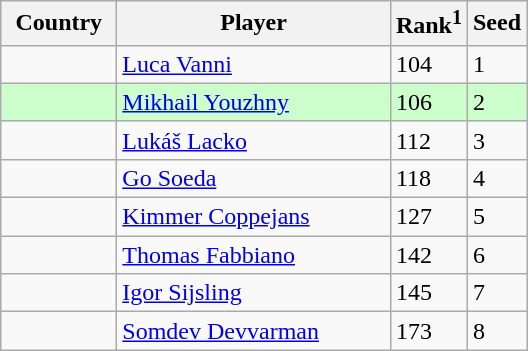<table class="sortable wikitable">
<tr>
<th width="70">Country</th>
<th width="175">Player</th>
<th>Rank<sup>1</sup></th>
<th>Seed</th>
</tr>
<tr>
<td></td>
<td><a href='#'>Luca Vanni</a></td>
<td>104</td>
<td>1</td>
</tr>
<tr style="background:#cfc;">
<td></td>
<td><a href='#'>Mikhail Youzhny</a></td>
<td>106</td>
<td>2</td>
</tr>
<tr>
<td></td>
<td><a href='#'>Lukáš Lacko</a></td>
<td>112</td>
<td>3</td>
</tr>
<tr>
<td></td>
<td><a href='#'>Go Soeda</a></td>
<td>118</td>
<td>4</td>
</tr>
<tr>
<td></td>
<td><a href='#'>Kimmer Coppejans</a></td>
<td>127</td>
<td>5</td>
</tr>
<tr>
<td></td>
<td><a href='#'>Thomas Fabbiano</a></td>
<td>142</td>
<td>6</td>
</tr>
<tr>
<td></td>
<td><a href='#'>Igor Sijsling</a></td>
<td>145</td>
<td>7</td>
</tr>
<tr>
<td></td>
<td><a href='#'>Somdev Devvarman</a></td>
<td>173</td>
<td>8</td>
</tr>
</table>
